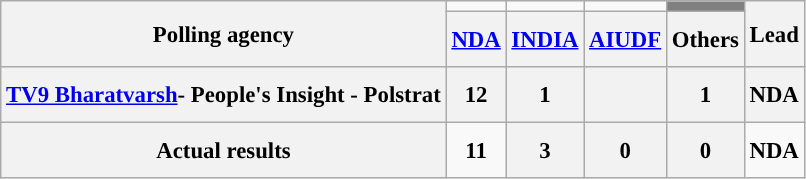<table class="wikitable" style="text-align:center;font-size:95%;line-height:30px;">
<tr>
<th rowspan="2" class="wikitable">Polling agency</th>
<td></td>
<td></td>
<td></td>
<td style="background:grey;"></td>
<th rowspan="2">Lead</th>
</tr>
<tr>
<th class="wikitable"><a href='#'>NDA</a></th>
<th class="wikitable"><a href='#'>INDIA</a></th>
<th class="wikitable"><a href='#'>AIUDF</a></th>
<th class="wikitable">Others</th>
</tr>
<tr>
<th><a href='#'>TV9 Bharatvarsh</a>- People's Insight - Polstrat</th>
<th>12</th>
<th>1</th>
<th></th>
<th>1</th>
<th>NDA</th>
</tr>
<tr>
<th>Actual results</th>
<td bgcolor=><strong>11</strong></td>
<th>3</th>
<th>0</th>
<th>0</th>
<td bgcolor=><strong>NDA</strong></td>
</tr>
</table>
